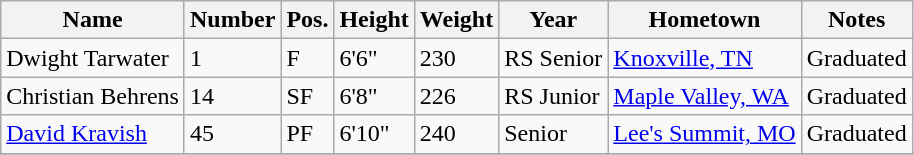<table class="wikitable sortable" border="1">
<tr>
<th>Name</th>
<th>Number</th>
<th>Pos.</th>
<th>Height</th>
<th>Weight</th>
<th>Year</th>
<th>Hometown</th>
<th class="unsortable">Notes</th>
</tr>
<tr>
<td sortname>Dwight Tarwater</td>
<td>1</td>
<td>F</td>
<td>6'6"</td>
<td>230</td>
<td>RS Senior</td>
<td><a href='#'>Knoxville, TN</a></td>
<td>Graduated</td>
</tr>
<tr>
<td sortname>Christian Behrens</td>
<td>14</td>
<td>SF</td>
<td>6'8"</td>
<td>226</td>
<td>RS Junior</td>
<td><a href='#'>Maple Valley, WA</a></td>
<td>Graduated</td>
</tr>
<tr>
<td sortname><a href='#'>David Kravish</a></td>
<td>45</td>
<td>PF</td>
<td>6'10"</td>
<td>240</td>
<td>Senior</td>
<td><a href='#'>Lee's Summit, MO</a></td>
<td>Graduated</td>
</tr>
<tr>
</tr>
</table>
